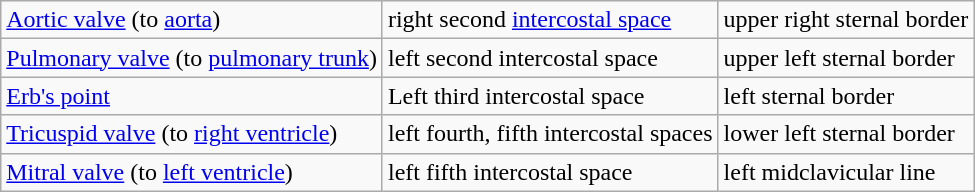<table class="wikitable">
<tr>
<td><a href='#'>Aortic valve</a> (to <a href='#'>aorta</a>)</td>
<td>right second <a href='#'>intercostal space</a></td>
<td>upper right sternal border</td>
</tr>
<tr>
<td><a href='#'>Pulmonary valve</a> (to <a href='#'>pulmonary trunk</a>)</td>
<td>left second intercostal space</td>
<td>upper left sternal border</td>
</tr>
<tr>
<td><a href='#'>Erb's point</a></td>
<td>Left third intercostal space</td>
<td>left sternal border</td>
</tr>
<tr>
<td><a href='#'>Tricuspid valve</a> (to <a href='#'>right ventricle</a>)</td>
<td>left fourth, fifth intercostal spaces</td>
<td>lower left sternal border</td>
</tr>
<tr>
<td><a href='#'>Mitral valve</a> (to <a href='#'>left ventricle</a>)</td>
<td>left fifth intercostal space</td>
<td>left midclavicular line</td>
</tr>
</table>
